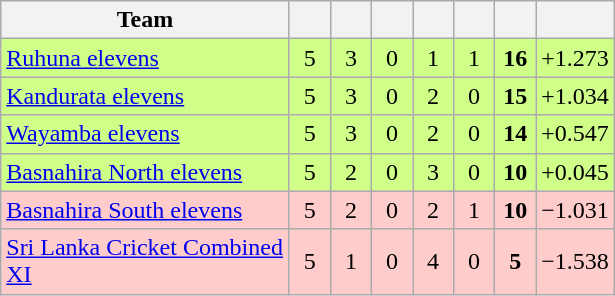<table class="wikitable" style="text-align:center;">
<tr>
<th width=185>Team</th>
<th width=20></th>
<th width=20></th>
<th width=20></th>
<th width=20></th>
<th width=20></th>
<th width=20></th>
<th width=20></th>
</tr>
<tr style="background:#cfff88;">
<td style="text-align:left;"><a href='#'>Ruhuna elevens</a></td>
<td>5</td>
<td>3</td>
<td>0</td>
<td>1</td>
<td>1</td>
<td><strong>16</strong></td>
<td>+1.273</td>
</tr>
<tr style="background:#cfff88;">
<td style="text-align:left;"><a href='#'>Kandurata elevens</a></td>
<td>5</td>
<td>3</td>
<td>0</td>
<td>2</td>
<td>0</td>
<td><strong>15</strong></td>
<td>+1.034</td>
</tr>
<tr style="background:#cfff88;">
<td style="text-align:left;"><a href='#'>Wayamba elevens</a></td>
<td>5</td>
<td>3</td>
<td>0</td>
<td>2</td>
<td>0</td>
<td><strong>14</strong></td>
<td>+0.547</td>
</tr>
<tr style="background:#cfff88;">
<td style="text-align:left;"><a href='#'>Basnahira North elevens</a></td>
<td>5</td>
<td>2</td>
<td>0</td>
<td>3</td>
<td>0</td>
<td><strong>10</strong></td>
<td>+0.045</td>
</tr>
<tr style="background:#fcc;">
<td style="text-align:left;"><a href='#'>Basnahira South elevens</a></td>
<td>5</td>
<td>2</td>
<td>0</td>
<td>2</td>
<td>1</td>
<td><strong>10</strong></td>
<td>−1.031</td>
</tr>
<tr style="background:#fcc;">
<td style="text-align:left;"><a href='#'>Sri Lanka Cricket Combined XI</a></td>
<td>5</td>
<td>1</td>
<td>0</td>
<td>4</td>
<td>0</td>
<td><strong>5</strong></td>
<td>−1.538</td>
</tr>
</table>
